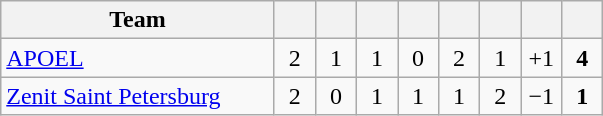<table class="wikitable" style="text-align:center">
<tr>
<th style="width:175px">Team</th>
<th width="20"></th>
<th width="20"></th>
<th width="20"></th>
<th width="20"></th>
<th width="20"></th>
<th width="20"></th>
<th width="20"></th>
<th width="20"></th>
</tr>
<tr>
<td align="left"> <a href='#'>APOEL</a></td>
<td>2</td>
<td>1</td>
<td>1</td>
<td>0</td>
<td>2</td>
<td>1</td>
<td>+1</td>
<td><strong>4</strong></td>
</tr>
<tr>
<td align="left"> <a href='#'>Zenit Saint Petersburg</a></td>
<td>2</td>
<td>0</td>
<td>1</td>
<td>1</td>
<td>1</td>
<td>2</td>
<td>−1</td>
<td><strong>1</strong></td>
</tr>
</table>
